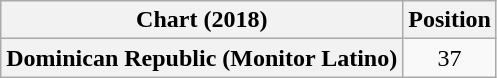<table class="wikitable plainrowheaders sortable" style="text-align:center">
<tr>
<th scope="col">Chart (2018)</th>
<th scope="col">Position</th>
</tr>
<tr>
<th scope="row">Dominican Republic (Monitor Latino)</th>
<td>37</td>
</tr>
</table>
